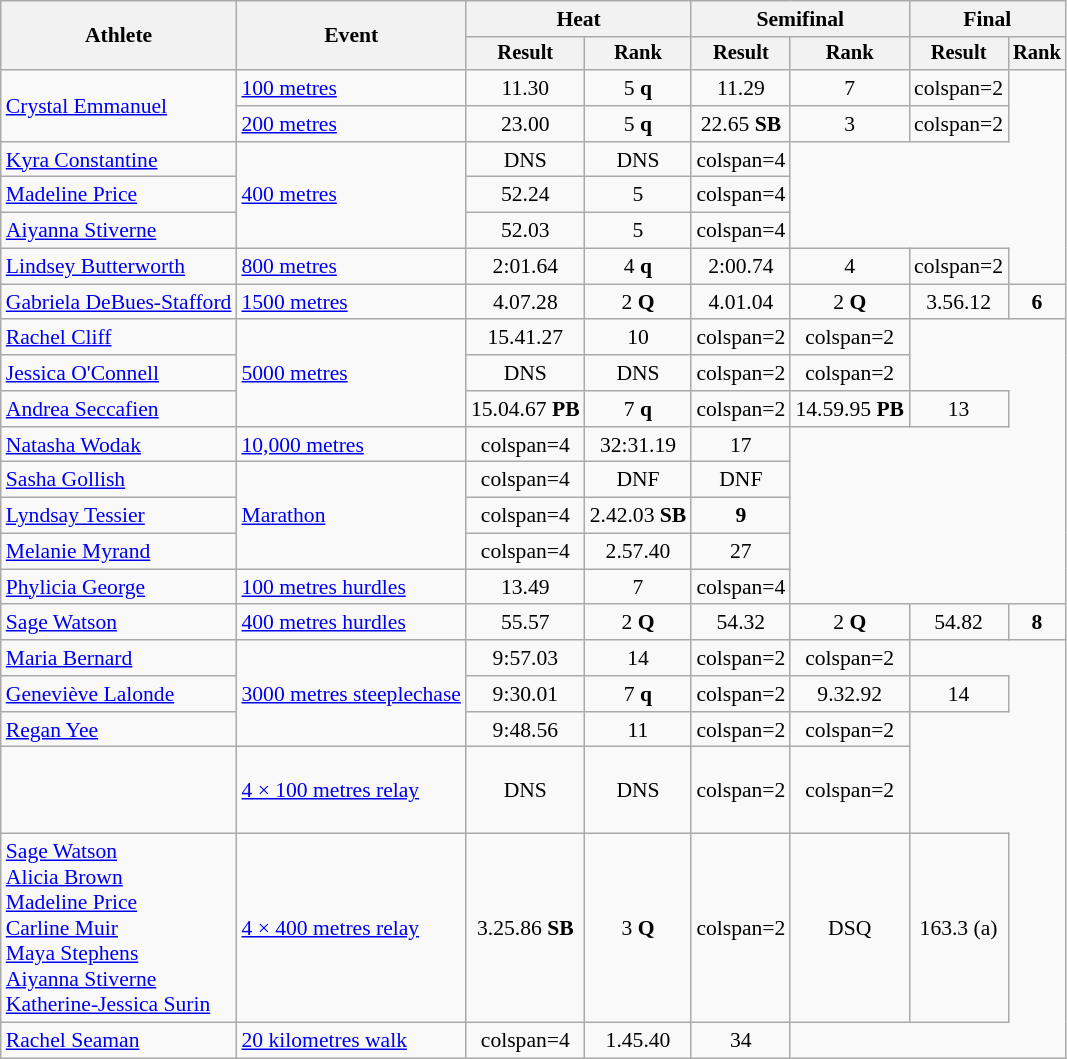<table class="wikitable" style="font-size:90%">
<tr>
<th rowspan="2">Athlete</th>
<th rowspan="2">Event</th>
<th colspan="2">Heat</th>
<th colspan="2">Semifinal</th>
<th colspan="2">Final</th>
</tr>
<tr style="font-size:95%">
<th>Result</th>
<th>Rank</th>
<th>Result</th>
<th>Rank</th>
<th>Result</th>
<th>Rank</th>
</tr>
<tr align=center>
<td align=left rowspan=2><a href='#'>Crystal Emmanuel</a></td>
<td align=left><a href='#'>100 metres</a></td>
<td>11.30</td>
<td>5 <strong>q</strong></td>
<td>11.29</td>
<td>7</td>
<td>colspan=2 </td>
</tr>
<tr align=center>
<td align=left><a href='#'>200 metres</a></td>
<td>23.00</td>
<td>5 <strong>q</strong></td>
<td>22.65 <strong>SB</strong></td>
<td>3</td>
<td>colspan=2 </td>
</tr>
<tr align=center>
<td align=left><a href='#'>Kyra Constantine</a></td>
<td align=left rowspan=3><a href='#'>400 metres</a></td>
<td>DNS</td>
<td>DNS</td>
<td>colspan=4 </td>
</tr>
<tr align=center>
<td align=left><a href='#'>Madeline Price</a></td>
<td>52.24</td>
<td>5</td>
<td>colspan=4 </td>
</tr>
<tr align=center>
<td align=left><a href='#'>Aiyanna Stiverne</a></td>
<td>52.03</td>
<td>5</td>
<td>colspan=4 </td>
</tr>
<tr align=center>
<td align=left><a href='#'>Lindsey Butterworth</a></td>
<td align=left><a href='#'>800 metres</a></td>
<td>2:01.64</td>
<td>4 <strong>q</strong></td>
<td>2:00.74</td>
<td>4</td>
<td>colspan=2 </td>
</tr>
<tr align=center>
<td align=left><a href='#'>Gabriela DeBues-Stafford</a></td>
<td align=left><a href='#'>1500 metres</a></td>
<td>4.07.28</td>
<td>2 <strong>Q</strong></td>
<td>4.01.04</td>
<td>2 <strong>Q</strong></td>
<td>3.56.12 <strong></strong></td>
<td><strong>6</strong></td>
</tr>
<tr align=center>
<td align=left><a href='#'>Rachel Cliff</a></td>
<td align=left rowspan=3><a href='#'>5000 metres</a></td>
<td>15.41.27</td>
<td>10</td>
<td>colspan=2 </td>
<td>colspan=2 </td>
</tr>
<tr align=center>
<td align=left><a href='#'>Jessica O'Connell</a></td>
<td>DNS</td>
<td>DNS</td>
<td>colspan=2 </td>
<td>colspan=2 </td>
</tr>
<tr align=center>
<td align=left><a href='#'>Andrea Seccafien</a></td>
<td>15.04.67 <strong>PB</strong></td>
<td>7 <strong>q</strong></td>
<td>colspan=2 </td>
<td>14.59.95 <strong>PB</strong></td>
<td>13</td>
</tr>
<tr align=center>
<td align=left><a href='#'>Natasha Wodak</a></td>
<td align=left><a href='#'>10,000 metres</a></td>
<td>colspan=4 </td>
<td>32:31.19</td>
<td>17</td>
</tr>
<tr align=center>
<td align=left><a href='#'>Sasha Gollish</a></td>
<td align=left rowspan=3><a href='#'>Marathon</a></td>
<td>colspan=4 </td>
<td>DNF</td>
<td>DNF</td>
</tr>
<tr align=center>
<td align=left><a href='#'>Lyndsay Tessier</a></td>
<td>colspan=4 </td>
<td>2.42.03 <strong>SB</strong></td>
<td><strong>9</strong></td>
</tr>
<tr align=center>
<td align=left><a href='#'>Melanie Myrand</a></td>
<td>colspan=4 </td>
<td>2.57.40</td>
<td>27</td>
</tr>
<tr align=center>
<td align=left><a href='#'>Phylicia George</a></td>
<td align=left><a href='#'>100 metres hurdles</a></td>
<td>13.49</td>
<td>7</td>
<td>colspan=4 </td>
</tr>
<tr align=center>
<td align=left><a href='#'>Sage Watson</a></td>
<td align=left><a href='#'>400 metres hurdles</a></td>
<td>55.57</td>
<td>2 <strong>Q</strong></td>
<td>54.32 <strong></strong></td>
<td>2 <strong>Q</strong></td>
<td>54.82</td>
<td><strong>8</strong></td>
</tr>
<tr align=center>
<td align=left><a href='#'>Maria Bernard</a></td>
<td align=left rowspan=3><a href='#'>3000 metres steeplechase</a></td>
<td>9:57.03</td>
<td>14</td>
<td>colspan=2 </td>
<td>colspan=2 </td>
</tr>
<tr align=center>
<td align=left><a href='#'>Geneviève Lalonde</a></td>
<td>9:30.01</td>
<td>7 <strong>q</strong></td>
<td>colspan=2 </td>
<td>9.32.92</td>
<td>14</td>
</tr>
<tr align=center>
<td align=left><a href='#'>Regan Yee</a></td>
<td>9:48.56</td>
<td>11</td>
<td>colspan=2 </td>
<td>colspan=2 </td>
</tr>
<tr align=center>
<td align=left><br><br><br></td>
<td align=left><a href='#'>4 × 100 metres relay</a></td>
<td>DNS</td>
<td>DNS</td>
<td>colspan=2 </td>
<td>colspan=2 </td>
</tr>
<tr align=center>
<td align=left><a href='#'>Sage Watson</a><br><a href='#'>Alicia Brown</a><br><a href='#'>Madeline Price</a><br><a href='#'>Carline Muir</a><br><a href='#'>Maya Stephens</a><br><a href='#'>Aiyanna Stiverne</a><br><a href='#'>Katherine-Jessica Surin</a></td>
<td align=left><a href='#'>4 × 400 metres relay</a></td>
<td>3.25.86 <strong>SB</strong></td>
<td>3 <strong>Q</strong></td>
<td>colspan=2 </td>
<td>DSQ</td>
<td>163.3 (a)</td>
</tr>
<tr align=center>
<td align=left><a href='#'>Rachel Seaman</a></td>
<td align=left><a href='#'>20 kilometres walk</a></td>
<td>colspan=4 </td>
<td>1.45.40</td>
<td>34</td>
</tr>
</table>
